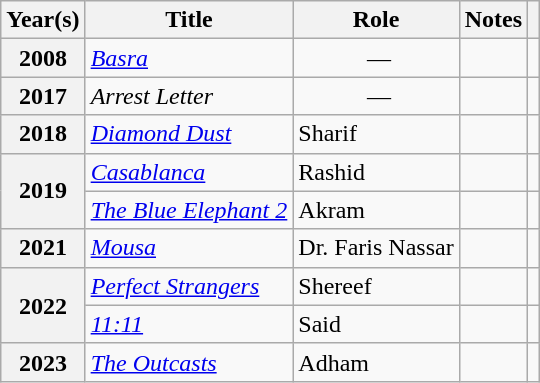<table class="wikitable plainrowheaders sortable"  style=font-size:100%>
<tr>
<th scope="col">Year(s)</th>
<th scope="col">Title</th>
<th scope="col" class="unsortable">Role</th>
<th scope="col" class="unsortable">Notes</th>
<th scope="col" class="unsortable"></th>
</tr>
<tr>
<th scope="row">2008</th>
<td><em><a href='#'>Basra</a></em></td>
<td align="center"> —</td>
<td></td>
<td style="text-align:center;"></td>
</tr>
<tr>
<th scope="row">2017</th>
<td><em>Arrest Letter</em></td>
<td align="center"> —</td>
<td></td>
<td style="text-align:center;"></td>
</tr>
<tr>
<th scope="row">2018</th>
<td><em><a href='#'>Diamond Dust</a></em></td>
<td>Sharif</td>
<td></td>
<td style="text-align:center;"></td>
</tr>
<tr>
<th scope="row"  rowspan="2">2019</th>
<td><em><a href='#'>Casablanca</a></em></td>
<td>Rashid</td>
<td></td>
<td style="text-align:center;"></td>
</tr>
<tr>
<td><em><a href='#'>The Blue Elephant 2</a></em></td>
<td>Akram</td>
<td></td>
<td style="text-align:center;"></td>
</tr>
<tr>
<th scope="row">2021</th>
<td><em><a href='#'>Mousa</a></em></td>
<td>Dr. Faris Nassar</td>
<td></td>
<td style="text-align:center;"></td>
</tr>
<tr>
<th scope="row" rowspan="2">2022</th>
<td><em><a href='#'>Perfect Strangers</a></em></td>
<td>Shereef</td>
<td></td>
<td style="text-align:center;"></td>
</tr>
<tr>
<td><em><a href='#'>11:11</a></em></td>
<td>Said</td>
<td></td>
<td style="text-align:center;"></td>
</tr>
<tr>
<th scope="row">2023</th>
<td><em><a href='#'>The Outcasts</a></em></td>
<td>Adham</td>
<td></td>
<td style="text-align:center;"></td>
</tr>
</table>
